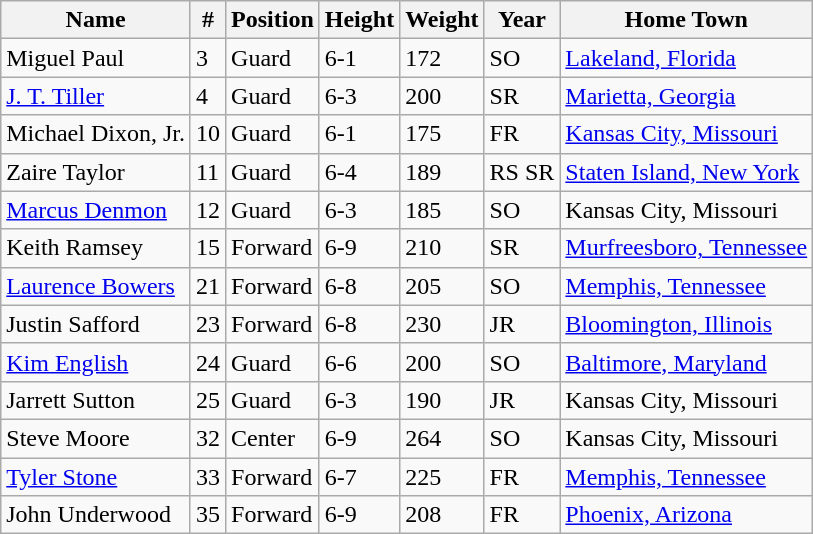<table class="wikitable" style="text-align: left;">
<tr>
<th>Name</th>
<th>#</th>
<th>Position</th>
<th>Height</th>
<th>Weight</th>
<th>Year</th>
<th>Home Town</th>
</tr>
<tr>
<td>Miguel Paul</td>
<td>3</td>
<td>Guard</td>
<td>6-1</td>
<td>172</td>
<td>SO</td>
<td><a href='#'>Lakeland, Florida</a></td>
</tr>
<tr>
<td><a href='#'>J. T. Tiller</a></td>
<td>4</td>
<td>Guard</td>
<td>6-3</td>
<td>200</td>
<td>SR</td>
<td><a href='#'>Marietta, Georgia</a></td>
</tr>
<tr>
<td>Michael Dixon, Jr.</td>
<td>10</td>
<td>Guard</td>
<td>6-1</td>
<td>175</td>
<td>FR</td>
<td><a href='#'>Kansas City, Missouri</a></td>
</tr>
<tr>
<td>Zaire Taylor</td>
<td>11</td>
<td>Guard</td>
<td>6-4</td>
<td>189</td>
<td>RS SR</td>
<td><a href='#'>Staten Island, New York</a></td>
</tr>
<tr>
<td><a href='#'>Marcus Denmon</a></td>
<td>12</td>
<td>Guard</td>
<td>6-3</td>
<td>185</td>
<td>SO</td>
<td>Kansas City, Missouri</td>
</tr>
<tr>
<td>Keith Ramsey</td>
<td>15</td>
<td>Forward</td>
<td>6-9</td>
<td>210</td>
<td>SR</td>
<td><a href='#'>Murfreesboro, Tennessee</a></td>
</tr>
<tr>
<td><a href='#'>Laurence Bowers</a></td>
<td>21</td>
<td>Forward</td>
<td>6-8</td>
<td>205</td>
<td>SO</td>
<td><a href='#'>Memphis, Tennessee</a></td>
</tr>
<tr>
<td>Justin Safford</td>
<td>23</td>
<td>Forward</td>
<td>6-8</td>
<td>230</td>
<td>JR</td>
<td><a href='#'>Bloomington, Illinois</a></td>
</tr>
<tr>
<td><a href='#'>Kim English</a></td>
<td>24</td>
<td>Guard</td>
<td>6-6</td>
<td>200</td>
<td>SO</td>
<td><a href='#'>Baltimore, Maryland</a></td>
</tr>
<tr>
<td>Jarrett Sutton</td>
<td>25</td>
<td>Guard</td>
<td>6-3</td>
<td>190</td>
<td>JR</td>
<td>Kansas City, Missouri</td>
</tr>
<tr>
<td>Steve Moore</td>
<td>32</td>
<td>Center</td>
<td>6-9</td>
<td>264</td>
<td>SO</td>
<td>Kansas City, Missouri</td>
</tr>
<tr>
<td><a href='#'>Tyler Stone</a></td>
<td>33</td>
<td>Forward</td>
<td>6-7</td>
<td>225</td>
<td>FR</td>
<td><a href='#'>Memphis, Tennessee</a></td>
</tr>
<tr>
<td>John Underwood</td>
<td>35</td>
<td>Forward</td>
<td>6-9</td>
<td>208</td>
<td>FR</td>
<td><a href='#'>Phoenix, Arizona</a></td>
</tr>
</table>
